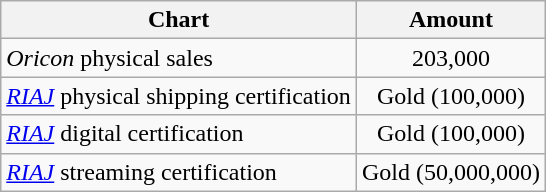<table class="wikitable">
<tr>
<th>Chart</th>
<th>Amount</th>
</tr>
<tr>
<td><em>Oricon</em> physical sales</td>
<td align="center">203,000</td>
</tr>
<tr>
<td><em><a href='#'>RIAJ</a></em> physical shipping certification</td>
<td align="center">Gold (100,000)</td>
</tr>
<tr>
<td><em><a href='#'>RIAJ</a></em> digital certification</td>
<td align="center">Gold (100,000)</td>
</tr>
<tr>
<td><em><a href='#'>RIAJ</a></em> streaming certification</td>
<td align="center">Gold (50,000,000)</td>
</tr>
</table>
